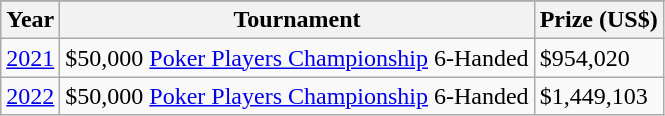<table class="wikitable" border="1">
<tr>
</tr>
<tr>
<th>Year</th>
<th>Tournament</th>
<th>Prize (US$)</th>
</tr>
<tr>
<td><a href='#'>2021</a></td>
<td>$50,000 <a href='#'>Poker Players Championship</a> 6-Handed</td>
<td>$954,020</td>
</tr>
<tr>
<td><a href='#'>2022</a></td>
<td>$50,000 <a href='#'>Poker Players Championship</a> 6-Handed</td>
<td>$1,449,103</td>
</tr>
</table>
